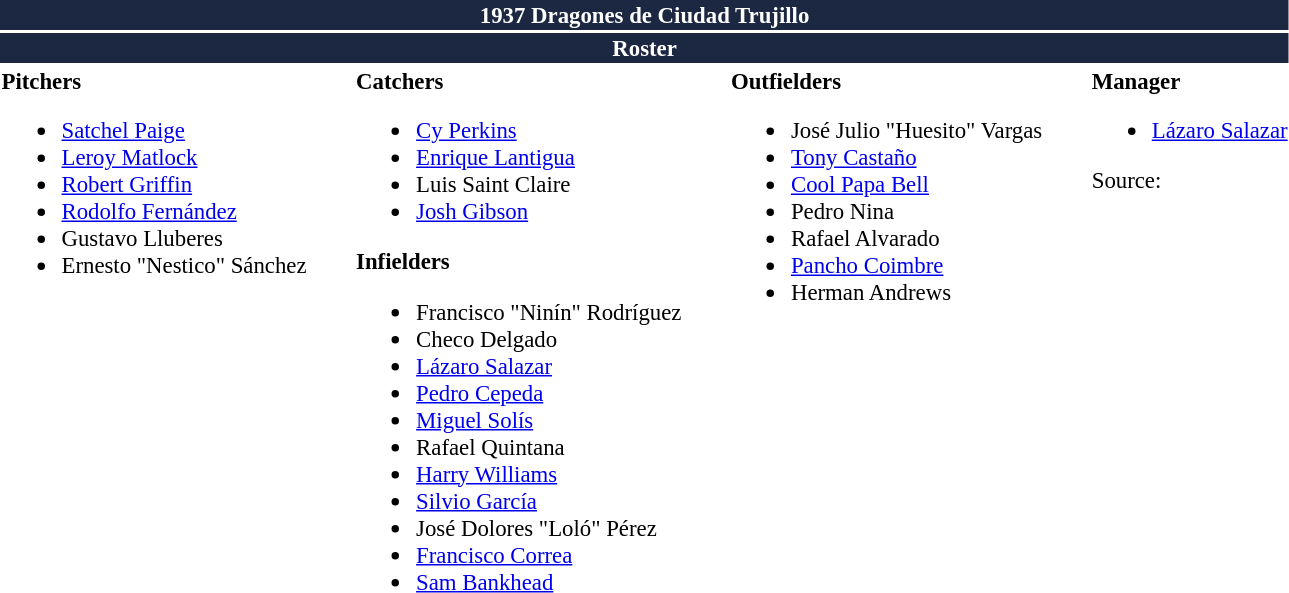<table class="toccolours" style="font-size: 95%;">
<tr>
<th colspan="10" style="background-color: #1c2841; color: white; text-align: center;">1937 Dragones de Ciudad Trujillo</th>
</tr>
<tr>
<td colspan="10" style="background-color: #1c2841; color: white; text-align: center;"><strong>Roster</strong></td>
</tr>
<tr>
<td valign="top"><strong>Pitchers</strong><br><ul><li> <a href='#'>Satchel Paige</a></li><li> <a href='#'>Leroy Matlock</a></li><li> <a href='#'>Robert Griffin</a></li><li> <a href='#'>Rodolfo Fernández</a></li><li> Gustavo Lluberes</li><li> Ernesto "Nestico" Sánchez</li></ul></td>
<td width="25px"></td>
<td valign="top"><strong>Catchers</strong><br><ul><li> <a href='#'>Cy Perkins</a></li><li> <a href='#'>Enrique Lantigua</a></li><li> Luis Saint Claire</li><li> <a href='#'>Josh Gibson</a></li></ul><strong>Infielders</strong><ul><li> Francisco "Ninín" Rodríguez</li><li> Checo Delgado</li><li> <a href='#'>Lázaro Salazar</a> </li><li> <a href='#'>Pedro Cepeda</a></li><li> <a href='#'>Miguel Solís</a></li><li> Rafael Quintana</li><li> <a href='#'>Harry Williams</a></li><li> <a href='#'>Silvio García</a></li><li> José Dolores "Loló" Pérez</li><li> <a href='#'>Francisco Correa</a></li><li> <a href='#'>Sam Bankhead</a></li></ul></td>
<td width="25px"></td>
<td valign="top"><strong>Outfielders</strong><br><ul><li> José Julio "Huesito" Vargas</li><li> <a href='#'>Tony Castaño</a></li><li> <a href='#'>Cool Papa Bell</a></li><li> Pedro Nina</li><li> Rafael Alvarado</li><li> <a href='#'>Pancho Coimbre</a></li><li> Herman Andrews</li></ul></td>
<td width="25px"></td>
<td valign="top"><strong>Manager</strong><br><ul><li> <a href='#'>Lázaro Salazar</a></li></ul>Source: </td>
</tr>
</table>
